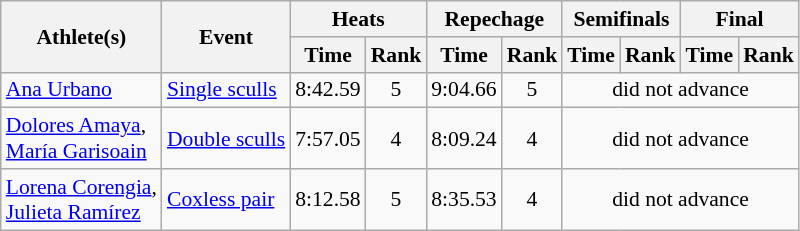<table class="wikitable" style="font-size:90%">
<tr>
<th rowspan="2">Athlete(s)</th>
<th rowspan="2">Event</th>
<th colspan="2">Heats</th>
<th colspan="2">Repechage</th>
<th colspan="2">Semifinals</th>
<th colspan="2">Final</th>
</tr>
<tr>
<th>Time</th>
<th>Rank</th>
<th>Time</th>
<th>Rank</th>
<th>Time</th>
<th>Rank</th>
<th>Time</th>
<th>Rank</th>
</tr>
<tr>
<td><a href='#'>Ana Urbano</a></td>
<td><a href='#'>Single sculls</a></td>
<td align="center">8:42.59</td>
<td align="center">5</td>
<td align="center">9:04.66</td>
<td align="center">5</td>
<td align="center" colspan=4>did not advance</td>
</tr>
<tr>
<td><a href='#'>Dolores Amaya</a>, <br><a href='#'>María Garisoain</a></td>
<td><a href='#'>Double sculls</a></td>
<td align="center">7:57.05</td>
<td align="center">4</td>
<td align="center">8:09.24</td>
<td align="center">4</td>
<td align="center" colspan=4>did not advance</td>
</tr>
<tr>
<td><a href='#'>Lorena Corengia</a>, <br><a href='#'>Julieta Ramírez</a></td>
<td><a href='#'>Coxless pair</a></td>
<td align="center">8:12.58</td>
<td align="center">5</td>
<td align="center">8:35.53</td>
<td align="center">4</td>
<td align="center" colspan=4>did not advance</td>
</tr>
</table>
